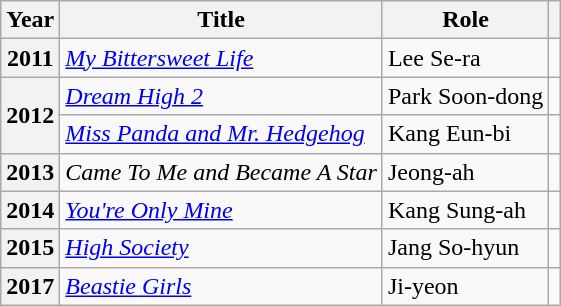<table class="wikitable plainrowheaders sortable">
<tr>
<th scope="col">Year</th>
<th scope="col">Title</th>
<th scope="col">Role</th>
<th scope="col" class="unsortable"></th>
</tr>
<tr>
<th scope="row" style="text-align:center">2011</th>
<td><em><a href='#'>My Bittersweet Life</a></em></td>
<td>Lee Se-ra</td>
<td style="text-align:center"></td>
</tr>
<tr>
<th scope="row" rowspan="2" style="text-align:center">2012</th>
<td><em><a href='#'>Dream High 2</a></em></td>
<td>Park Soon-dong</td>
<td style="text-align:center"></td>
</tr>
<tr>
<td><em><a href='#'>Miss Panda and Mr. Hedgehog</a></em></td>
<td>Kang Eun-bi</td>
<td style="text-align:center"></td>
</tr>
<tr>
<th scope="row" style="text-align:center">2013</th>
<td><em>Came To Me and Became A Star</em></td>
<td>Jeong-ah</td>
<td style="text-align:center"></td>
</tr>
<tr>
<th scope="row" style="text-align:center">2014</th>
<td><em><a href='#'>You're Only Mine</a></em></td>
<td>Kang Sung-ah</td>
<td style="text-align:center"></td>
</tr>
<tr>
<th scope="row" style="text-align:center">2015</th>
<td><em><a href='#'>High Society</a></em></td>
<td>Jang So-hyun</td>
<td style="text-align:center"></td>
</tr>
<tr>
<th scope="row" style="text-align:center">2017</th>
<td><em><a href='#'>Beastie Girls</a></em></td>
<td>Ji-yeon</td>
<td style="text-align:center"></td>
</tr>
</table>
